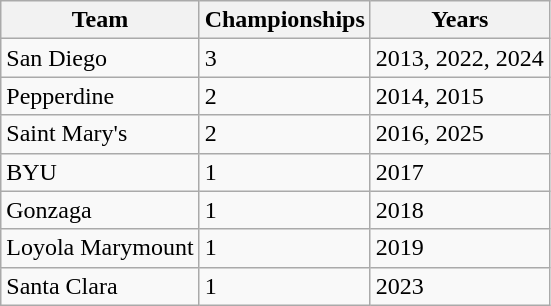<table class=wikitable sortable>
<tr>
<th>Team</th>
<th>Championships</th>
<th>Years</th>
</tr>
<tr>
<td>San Diego</td>
<td>3</td>
<td>2013, 2022, 2024</td>
</tr>
<tr>
<td>Pepperdine</td>
<td>2</td>
<td>2014, 2015</td>
</tr>
<tr>
<td>Saint Mary's</td>
<td>2</td>
<td>2016, 2025</td>
</tr>
<tr>
<td>BYU</td>
<td>1</td>
<td>2017</td>
</tr>
<tr>
<td>Gonzaga</td>
<td>1</td>
<td>2018</td>
</tr>
<tr>
<td>Loyola Marymount</td>
<td>1</td>
<td>2019</td>
</tr>
<tr>
<td>Santa Clara</td>
<td>1</td>
<td>2023</td>
</tr>
</table>
